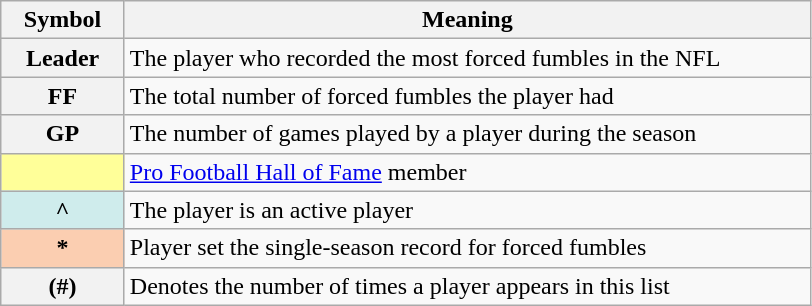<table class="wikitable plainrowheaders" border="1">
<tr>
<th scope="col" style="width:75px">Symbol</th>
<th scope="col" style="width:450px">Meaning</th>
</tr>
<tr>
<th scope="row" style="text-align:center;"><strong>Leader</strong></th>
<td>The player who recorded the most forced fumbles in the NFL</td>
</tr>
<tr>
<th scope="row" style="text-align:center;"><strong>FF</strong></th>
<td>The total number of forced fumbles the player had</td>
</tr>
<tr>
<th scope="row" style="text-align:center;"><strong>GP</strong></th>
<td>The number of games played by a player during the season</td>
</tr>
<tr>
<th scope="row" style="text-align:center; background:#FFFF99;"></th>
<td><a href='#'>Pro Football Hall of Fame</a> member</td>
</tr>
<tr>
<th scope="row" style="text-align:center; background-color:#cfecec;">^</th>
<td>The player is an active player</td>
</tr>
<tr>
<th scope="row" style="text-align:center; background:#fbceb1;">*</th>
<td>Player set the single-season record for forced fumbles</td>
</tr>
<tr>
<th scope="row" style="text-align:center;">(#)</th>
<td>Denotes the number of times a player appears in this list</td>
</tr>
</table>
